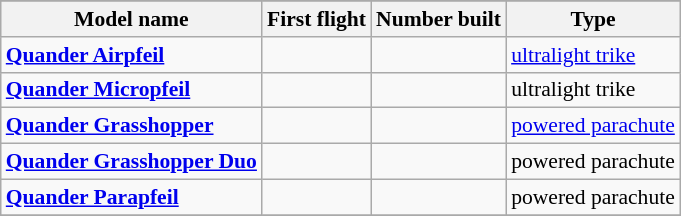<table class="wikitable" align=center style="font-size:90%;">
<tr>
</tr>
<tr style="background:#efefef;">
<th>Model name</th>
<th>First flight</th>
<th>Number built</th>
<th>Type</th>
</tr>
<tr>
<td align=left><strong><a href='#'>Quander Airpfeil</a></strong></td>
<td align=center></td>
<td align=center></td>
<td align=left><a href='#'>ultralight trike</a></td>
</tr>
<tr>
<td align=left><strong><a href='#'>Quander Micropfeil</a></strong></td>
<td align=center></td>
<td align=center></td>
<td align=left>ultralight trike</td>
</tr>
<tr>
<td align=left><strong><a href='#'>Quander Grasshopper</a></strong></td>
<td align=center></td>
<td align=center></td>
<td align=left><a href='#'>powered parachute</a></td>
</tr>
<tr>
<td align=left><strong><a href='#'>Quander Grasshopper Duo</a></strong></td>
<td align=center></td>
<td align=center></td>
<td align=left>powered parachute</td>
</tr>
<tr>
<td align=left><strong><a href='#'>Quander Parapfeil</a></strong></td>
<td align=center></td>
<td align=center></td>
<td align=left>powered parachute</td>
</tr>
<tr>
</tr>
</table>
